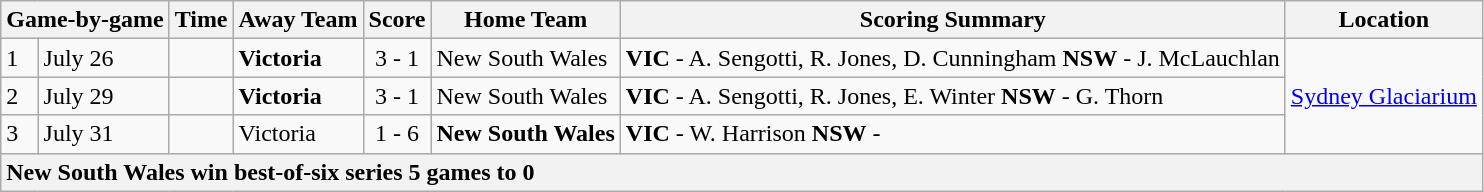<table class="wikitable">
<tr>
<th colspan=2>Game-by-game</th>
<th>Time</th>
<th>Away Team</th>
<th>Score</th>
<th>Home Team</th>
<th>Scoring Summary</th>
<th>Location</th>
</tr>
<tr>
<td>1</td>
<td>July 26</td>
<td></td>
<td><strong>Victoria</strong></td>
<td align="center">3 - 1</td>
<td>New South Wales</td>
<td><strong>VIC</strong> - A. Sengotti, R. Jones, D. Cunningham  <strong>NSW</strong> - J. McLauchlan</td>
<td rowspan="3"><a href='#'>Sydney Glaciarium</a></td>
</tr>
<tr>
<td>2</td>
<td>July 29</td>
<td></td>
<td><strong>Victoria</strong></td>
<td align="center">3 - 1</td>
<td>New South Wales</td>
<td><strong>VIC</strong> - A. Sengotti, R. Jones, E. Winter   <strong>NSW</strong> - G. Thorn</td>
</tr>
<tr>
<td>3</td>
<td>July 31</td>
<td></td>
<td>Victoria</td>
<td align="center">1 - 6</td>
<td><strong>New South Wales</strong></td>
<td><strong>VIC</strong> - W. Harrison  <strong>NSW</strong> -</td>
</tr>
<tr>
<th colspan="8" style="text-align:left;">New South Wales win best-of-six series 5 games to 0</th>
</tr>
</table>
